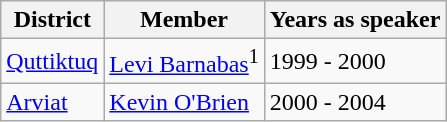<table class="wikitable">
<tr>
<th>District</th>
<th>Member</th>
<th>Years as speaker</th>
</tr>
<tr>
<td><a href='#'>Quttiktuq</a></td>
<td><a href='#'>Levi Barnabas</a><sup>1</sup></td>
<td>1999 - 2000</td>
</tr>
<tr>
<td><a href='#'>Arviat</a></td>
<td><a href='#'>Kevin O'Brien</a></td>
<td>2000 - 2004</td>
</tr>
</table>
